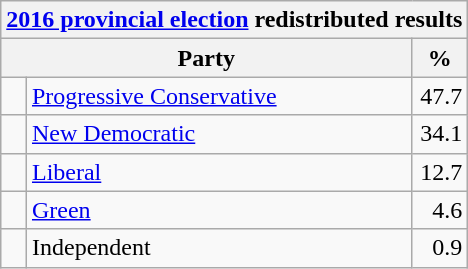<table class="wikitable">
<tr>
<th colspan="4"><a href='#'>2016 provincial election</a> redistributed results</th>
</tr>
<tr>
<th bgcolor="#DDDDFF" width="130px" colspan="2">Party</th>
<th bgcolor="#DDDDFF" width="30px">%</th>
</tr>
<tr>
<td> </td>
<td><a href='#'>Progressive Conservative</a></td>
<td align=right>47.7</td>
</tr>
<tr>
<td> </td>
<td><a href='#'>New Democratic</a></td>
<td align=right>34.1</td>
</tr>
<tr>
<td> </td>
<td><a href='#'>Liberal</a></td>
<td align=right>12.7</td>
</tr>
<tr>
<td> </td>
<td><a href='#'>Green</a></td>
<td align=right>4.6</td>
</tr>
<tr>
<td> </td>
<td>Independent</td>
<td align=right>0.9</td>
</tr>
</table>
